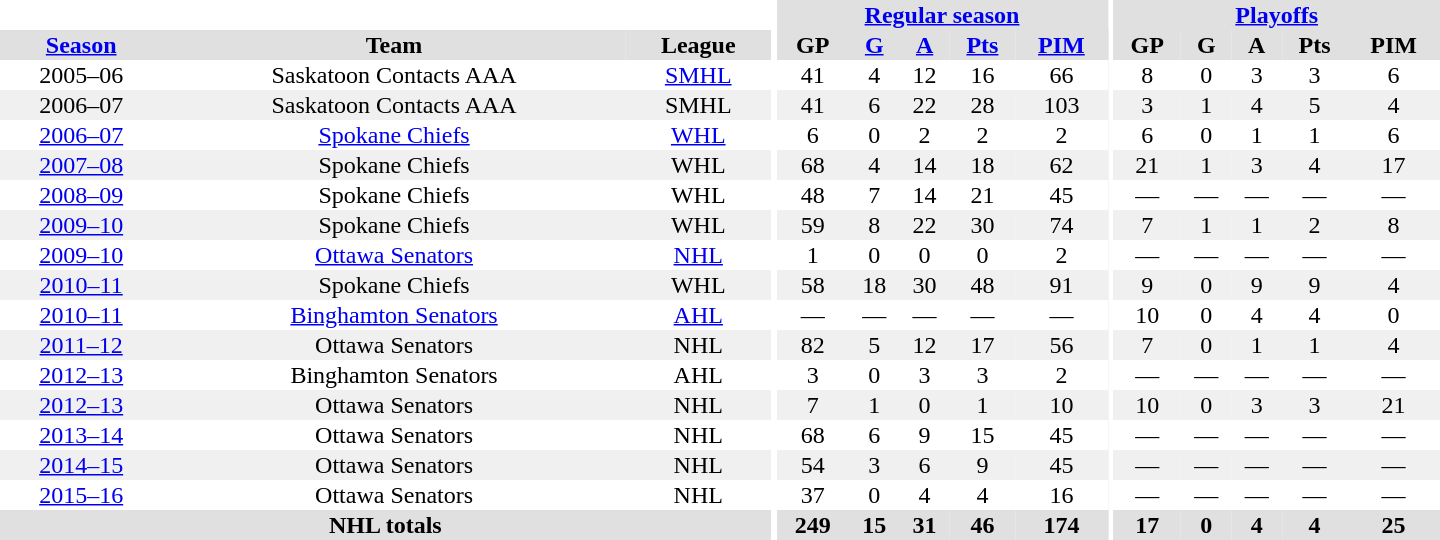<table border="0" cellpadding="1" cellspacing="0" style="text-align:center; width:60em">
<tr bgcolor="#e0e0e0">
<th colspan="3" bgcolor="#ffffff"></th>
<th rowspan="99" bgcolor="#ffffff"></th>
<th colspan="5"><a href='#'>Regular season</a></th>
<th rowspan="99" bgcolor="#ffffff"></th>
<th colspan="5"><a href='#'>Playoffs</a></th>
</tr>
<tr bgcolor="#e0e0e0">
<th><a href='#'>Season</a></th>
<th>Team</th>
<th>League</th>
<th>GP</th>
<th><a href='#'>G</a></th>
<th><a href='#'>A</a></th>
<th><a href='#'>Pts</a></th>
<th><a href='#'>PIM</a></th>
<th>GP</th>
<th>G</th>
<th>A</th>
<th>Pts</th>
<th>PIM</th>
</tr>
<tr>
<td>2005–06</td>
<td>Saskatoon Contacts AAA</td>
<td><a href='#'>SMHL</a></td>
<td>41</td>
<td>4</td>
<td>12</td>
<td>16</td>
<td>66</td>
<td>8</td>
<td>0</td>
<td>3</td>
<td>3</td>
<td>6</td>
</tr>
<tr bgcolor="#f0f0f0">
<td>2006–07</td>
<td>Saskatoon Contacts AAA</td>
<td>SMHL</td>
<td>41</td>
<td>6</td>
<td>22</td>
<td>28</td>
<td>103</td>
<td>3</td>
<td>1</td>
<td>4</td>
<td>5</td>
<td>4</td>
</tr>
<tr>
<td><a href='#'>2006–07</a></td>
<td><a href='#'>Spokane Chiefs</a></td>
<td><a href='#'>WHL</a></td>
<td>6</td>
<td>0</td>
<td>2</td>
<td>2</td>
<td>2</td>
<td>6</td>
<td>0</td>
<td>1</td>
<td>1</td>
<td>6</td>
</tr>
<tr bgcolor="#f0f0f0">
<td><a href='#'>2007–08</a></td>
<td>Spokane Chiefs</td>
<td>WHL</td>
<td>68</td>
<td>4</td>
<td>14</td>
<td>18</td>
<td>62</td>
<td>21</td>
<td>1</td>
<td>3</td>
<td>4</td>
<td>17</td>
</tr>
<tr>
<td><a href='#'>2008–09</a></td>
<td>Spokane Chiefs</td>
<td>WHL</td>
<td>48</td>
<td>7</td>
<td>14</td>
<td>21</td>
<td>45</td>
<td>—</td>
<td>—</td>
<td>—</td>
<td>—</td>
<td>—</td>
</tr>
<tr bgcolor="#f0f0f0">
<td><a href='#'>2009–10</a></td>
<td>Spokane Chiefs</td>
<td>WHL</td>
<td>59</td>
<td>8</td>
<td>22</td>
<td>30</td>
<td>74</td>
<td>7</td>
<td>1</td>
<td>1</td>
<td>2</td>
<td>8</td>
</tr>
<tr>
<td><a href='#'>2009–10</a></td>
<td><a href='#'>Ottawa Senators</a></td>
<td><a href='#'>NHL</a></td>
<td>1</td>
<td>0</td>
<td>0</td>
<td>0</td>
<td>2</td>
<td>—</td>
<td>—</td>
<td>—</td>
<td>—</td>
<td>—</td>
</tr>
<tr bgcolor="#f0f0f0">
<td><a href='#'>2010–11</a></td>
<td>Spokane Chiefs</td>
<td>WHL</td>
<td>58</td>
<td>18</td>
<td>30</td>
<td>48</td>
<td>91</td>
<td>9</td>
<td>0</td>
<td>9</td>
<td>9</td>
<td>4</td>
</tr>
<tr>
<td><a href='#'>2010–11</a></td>
<td><a href='#'>Binghamton Senators</a></td>
<td><a href='#'>AHL</a></td>
<td>—</td>
<td>—</td>
<td>—</td>
<td>—</td>
<td>—</td>
<td>10</td>
<td>0</td>
<td>4</td>
<td>4</td>
<td>0</td>
</tr>
<tr bgcolor="#f0f0f0">
<td><a href='#'>2011–12</a></td>
<td>Ottawa Senators</td>
<td>NHL</td>
<td>82</td>
<td>5</td>
<td>12</td>
<td>17</td>
<td>56</td>
<td>7</td>
<td>0</td>
<td>1</td>
<td>1</td>
<td>4</td>
</tr>
<tr>
<td><a href='#'>2012–13</a></td>
<td>Binghamton Senators</td>
<td>AHL</td>
<td>3</td>
<td>0</td>
<td>3</td>
<td>3</td>
<td>2</td>
<td>—</td>
<td>—</td>
<td>—</td>
<td>—</td>
<td>—</td>
</tr>
<tr bgcolor="#f0f0f0">
<td><a href='#'>2012–13</a></td>
<td>Ottawa Senators</td>
<td>NHL</td>
<td>7</td>
<td>1</td>
<td>0</td>
<td>1</td>
<td>10</td>
<td>10</td>
<td>0</td>
<td>3</td>
<td>3</td>
<td>21</td>
</tr>
<tr>
<td><a href='#'>2013–14</a></td>
<td>Ottawa Senators</td>
<td>NHL</td>
<td>68</td>
<td>6</td>
<td>9</td>
<td>15</td>
<td>45</td>
<td>—</td>
<td>—</td>
<td>—</td>
<td>—</td>
<td>—</td>
</tr>
<tr bgcolor="#f0f0f0">
<td><a href='#'>2014–15</a></td>
<td>Ottawa Senators</td>
<td>NHL</td>
<td>54</td>
<td>3</td>
<td>6</td>
<td>9</td>
<td>45</td>
<td>—</td>
<td>—</td>
<td>—</td>
<td>—</td>
<td>—</td>
</tr>
<tr>
<td><a href='#'>2015–16</a></td>
<td>Ottawa Senators</td>
<td>NHL</td>
<td>37</td>
<td>0</td>
<td>4</td>
<td>4</td>
<td>16</td>
<td>—</td>
<td>—</td>
<td>—</td>
<td>—</td>
<td>—</td>
</tr>
<tr bgcolor="#e0e0e0">
<th colspan="3">NHL totals</th>
<th>249</th>
<th>15</th>
<th>31</th>
<th>46</th>
<th>174</th>
<th>17</th>
<th>0</th>
<th>4</th>
<th>4</th>
<th>25</th>
</tr>
</table>
